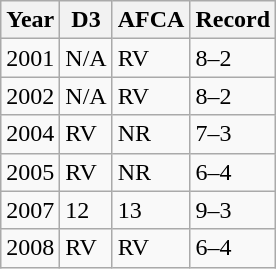<table class="wikitable">
<tr>
<th>Year</th>
<th>D3</th>
<th>AFCA</th>
<th>Record</th>
</tr>
<tr>
<td>2001</td>
<td>N/A</td>
<td>RV</td>
<td>8–2</td>
</tr>
<tr>
<td>2002</td>
<td>N/A</td>
<td>RV</td>
<td>8–2</td>
</tr>
<tr>
<td>2004</td>
<td>RV</td>
<td>NR</td>
<td>7–3</td>
</tr>
<tr>
<td>2005</td>
<td>RV</td>
<td>NR</td>
<td>6–4</td>
</tr>
<tr>
<td>2007</td>
<td>12</td>
<td>13</td>
<td>9–3</td>
</tr>
<tr>
<td>2008</td>
<td>RV</td>
<td>RV</td>
<td>6–4</td>
</tr>
</table>
